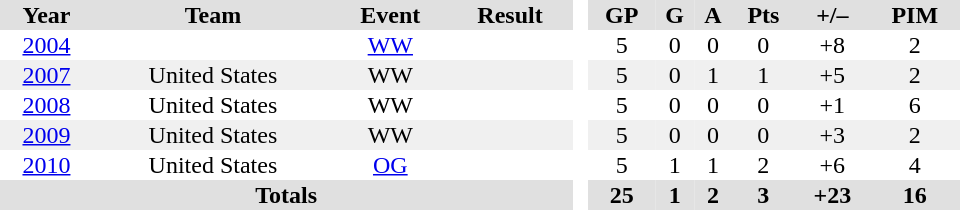<table border="0" cellpadding="1" cellspacing="0" style="text-align:center; width:40em">
<tr ALIGN="centre" bgcolor="#e0e0e0">
<th>Year</th>
<th>Team</th>
<th>Event</th>
<th>Result</th>
<th rowspan="86" bgcolor="#ffffff"> </th>
<th>GP</th>
<th>G</th>
<th>A</th>
<th>Pts</th>
<th>+/–</th>
<th>PIM</th>
</tr>
<tr>
<td><a href='#'>2004</a></td>
<td></td>
<td><a href='#'>WW</a></td>
<td></td>
<td>5</td>
<td>0</td>
<td>0</td>
<td>0</td>
<td>+8</td>
<td>2</td>
</tr>
<tr bgcolor="#f0f0f0">
<td><a href='#'>2007</a></td>
<td>United States</td>
<td>WW</td>
<td></td>
<td>5</td>
<td>0</td>
<td>1</td>
<td>1</td>
<td>+5</td>
<td>2</td>
</tr>
<tr>
<td><a href='#'>2008</a></td>
<td>United States</td>
<td>WW</td>
<td></td>
<td>5</td>
<td>0</td>
<td>0</td>
<td>0</td>
<td>+1</td>
<td>6</td>
</tr>
<tr bgcolor="#f0f0f0">
<td><a href='#'>2009</a></td>
<td>United States</td>
<td>WW</td>
<td></td>
<td>5</td>
<td>0</td>
<td>0</td>
<td>0</td>
<td>+3</td>
<td>2</td>
</tr>
<tr>
<td><a href='#'>2010</a></td>
<td>United States</td>
<td><a href='#'>OG</a></td>
<td></td>
<td>5</td>
<td>1</td>
<td>1</td>
<td>2</td>
<td>+6</td>
<td>4</td>
</tr>
<tr align="centre" bgcolor="#e0e0e0">
<th colspan="4">Totals</th>
<th>25</th>
<th>1</th>
<th>2</th>
<th>3</th>
<th>+23</th>
<th>16</th>
</tr>
</table>
